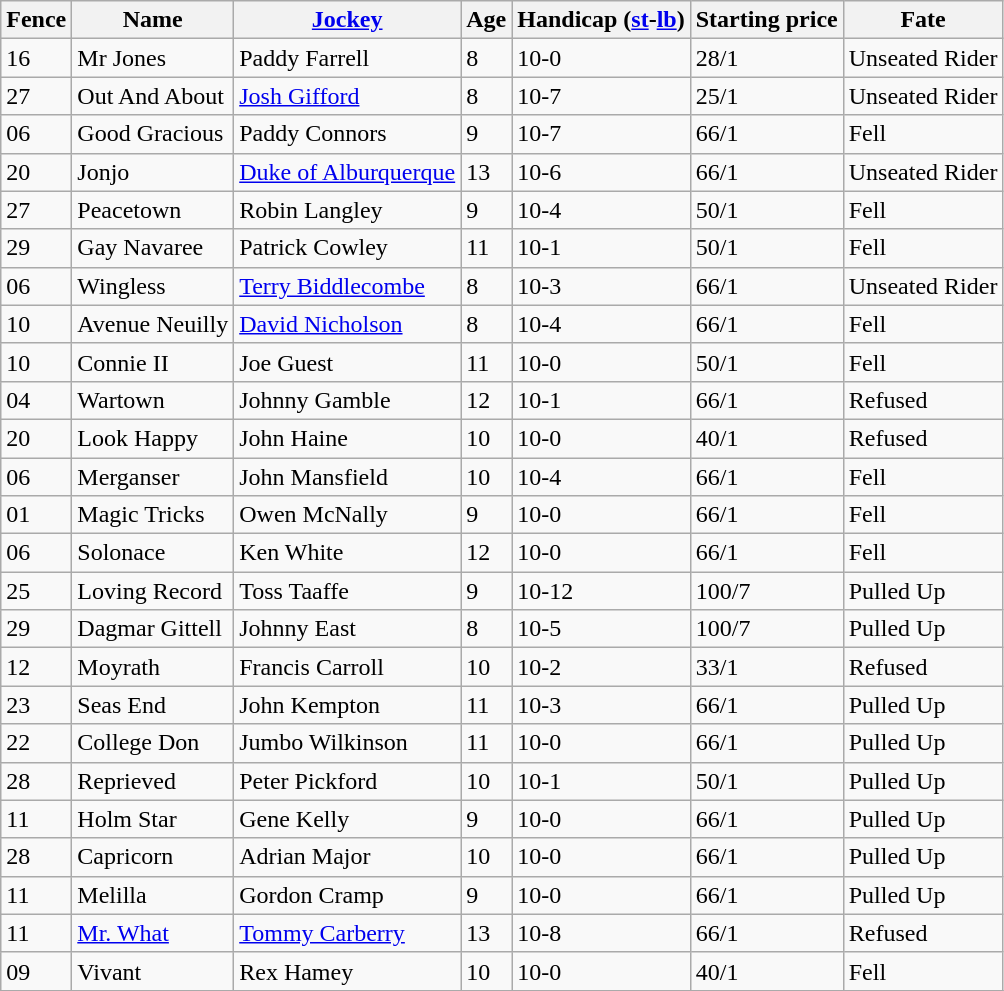<table class="wikitable sortable">
<tr>
<th>Fence</th>
<th>Name</th>
<th><a href='#'>Jockey</a></th>
<th>Age</th>
<th>Handicap (<a href='#'>st</a>-<a href='#'>lb</a>)</th>
<th>Starting price</th>
<th>Fate</th>
</tr>
<tr>
<td>16</td>
<td>Mr Jones</td>
<td>Paddy Farrell</td>
<td>8</td>
<td>10-0</td>
<td>28/1</td>
<td>Unseated Rider</td>
</tr>
<tr>
<td>27</td>
<td>Out And About</td>
<td><a href='#'>Josh Gifford</a></td>
<td>8</td>
<td>10-7</td>
<td>25/1</td>
<td>Unseated Rider</td>
</tr>
<tr>
<td>06</td>
<td>Good Gracious</td>
<td>Paddy Connors</td>
<td>9</td>
<td>10-7</td>
<td>66/1</td>
<td>Fell</td>
</tr>
<tr>
<td>20</td>
<td>Jonjo</td>
<td><a href='#'>Duke of Alburquerque</a></td>
<td>13</td>
<td>10-6</td>
<td>66/1</td>
<td>Unseated Rider</td>
</tr>
<tr>
<td>27</td>
<td>Peacetown</td>
<td>Robin Langley</td>
<td>9</td>
<td>10-4</td>
<td>50/1</td>
<td>Fell</td>
</tr>
<tr>
<td>29</td>
<td>Gay Navaree</td>
<td>Patrick Cowley</td>
<td>11</td>
<td>10-1</td>
<td>50/1</td>
<td>Fell</td>
</tr>
<tr>
<td>06</td>
<td>Wingless</td>
<td><a href='#'>Terry Biddlecombe</a></td>
<td>8</td>
<td>10-3</td>
<td>66/1</td>
<td>Unseated Rider</td>
</tr>
<tr>
<td>10</td>
<td>Avenue Neuilly</td>
<td><a href='#'>David Nicholson</a></td>
<td>8</td>
<td>10-4</td>
<td>66/1</td>
<td>Fell</td>
</tr>
<tr>
<td>10</td>
<td>Connie II</td>
<td>Joe Guest</td>
<td>11</td>
<td>10-0</td>
<td>50/1</td>
<td>Fell</td>
</tr>
<tr>
<td>04</td>
<td>Wartown</td>
<td>Johnny Gamble</td>
<td>12</td>
<td>10-1</td>
<td>66/1</td>
<td>Refused</td>
</tr>
<tr>
<td>20</td>
<td>Look Happy</td>
<td>John Haine</td>
<td>10</td>
<td>10-0</td>
<td>40/1</td>
<td>Refused</td>
</tr>
<tr>
<td>06</td>
<td>Merganser</td>
<td>John Mansfield</td>
<td>10</td>
<td>10-4</td>
<td>66/1</td>
<td>Fell</td>
</tr>
<tr>
<td>01</td>
<td>Magic Tricks</td>
<td>Owen McNally</td>
<td>9</td>
<td>10-0</td>
<td>66/1</td>
<td>Fell</td>
</tr>
<tr>
<td>06</td>
<td>Solonace</td>
<td>Ken White</td>
<td>12</td>
<td>10-0</td>
<td>66/1</td>
<td>Fell</td>
</tr>
<tr>
<td>25</td>
<td>Loving Record</td>
<td>Toss Taaffe</td>
<td>9</td>
<td>10-12</td>
<td>100/7</td>
<td>Pulled Up</td>
</tr>
<tr>
<td>29</td>
<td>Dagmar Gittell</td>
<td>Johnny East</td>
<td>8</td>
<td>10-5</td>
<td>100/7</td>
<td>Pulled Up</td>
</tr>
<tr>
<td>12</td>
<td>Moyrath</td>
<td>Francis Carroll</td>
<td>10</td>
<td>10-2</td>
<td>33/1</td>
<td>Refused</td>
</tr>
<tr>
<td>23</td>
<td>Seas End</td>
<td>John Kempton</td>
<td>11</td>
<td>10-3</td>
<td>66/1</td>
<td>Pulled Up</td>
</tr>
<tr>
<td>22</td>
<td>College Don</td>
<td>Jumbo Wilkinson</td>
<td>11</td>
<td>10-0</td>
<td>66/1</td>
<td>Pulled Up</td>
</tr>
<tr>
<td>28</td>
<td>Reprieved</td>
<td>Peter Pickford</td>
<td>10</td>
<td>10-1</td>
<td>50/1</td>
<td>Pulled Up</td>
</tr>
<tr>
<td>11</td>
<td>Holm Star</td>
<td>Gene Kelly</td>
<td>9</td>
<td>10-0</td>
<td>66/1</td>
<td>Pulled Up</td>
</tr>
<tr>
<td>28</td>
<td>Capricorn</td>
<td>Adrian Major</td>
<td>10</td>
<td>10-0</td>
<td>66/1</td>
<td>Pulled Up</td>
</tr>
<tr>
<td>11</td>
<td>Melilla</td>
<td>Gordon Cramp</td>
<td>9</td>
<td>10-0</td>
<td>66/1</td>
<td>Pulled Up</td>
</tr>
<tr>
<td>11</td>
<td><a href='#'>Mr. What</a></td>
<td><a href='#'>Tommy Carberry</a></td>
<td>13</td>
<td>10-8</td>
<td>66/1</td>
<td>Refused</td>
</tr>
<tr>
<td>09</td>
<td>Vivant</td>
<td>Rex Hamey</td>
<td>10</td>
<td>10-0</td>
<td>40/1</td>
<td>Fell</td>
</tr>
<tr>
</tr>
</table>
